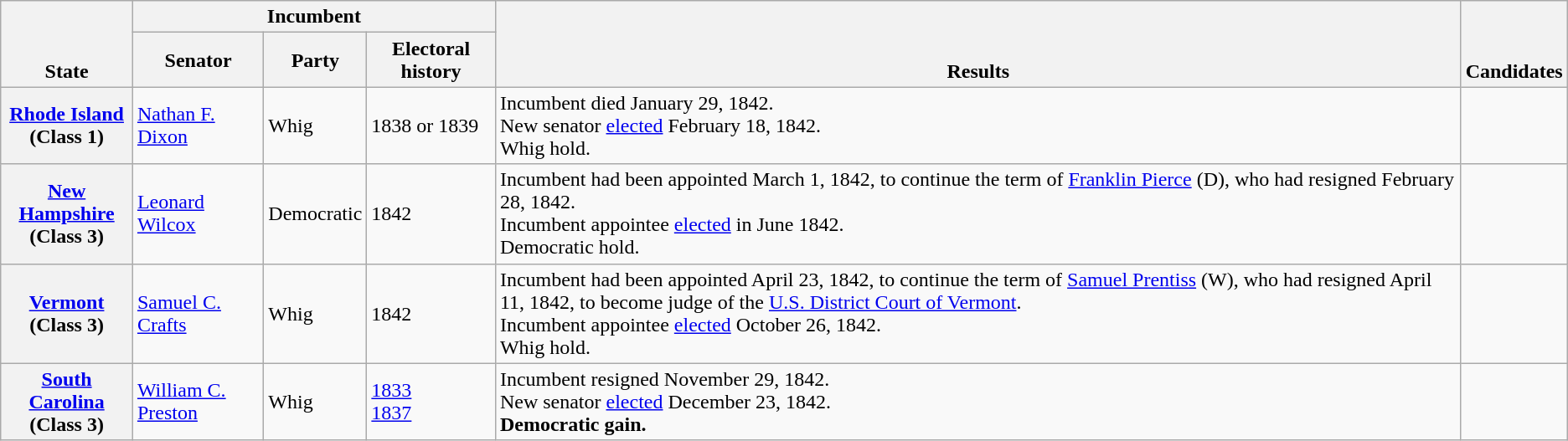<table class=wikitable>
<tr valign=bottom>
<th rowspan=2>State</th>
<th colspan=3>Incumbent</th>
<th rowspan=2>Results</th>
<th rowspan=2>Candidates</th>
</tr>
<tr>
<th>Senator</th>
<th>Party</th>
<th>Electoral history</th>
</tr>
<tr>
<th><a href='#'>Rhode Island</a><br>(Class 1)</th>
<td><a href='#'>Nathan F. Dixon</a></td>
<td>Whig</td>
<td>1838 or 1839</td>
<td>Incumbent died January 29, 1842.<br>New senator <a href='#'>elected</a> February 18, 1842.<br>Whig hold.</td>
<td nowrap></td>
</tr>
<tr>
<th><a href='#'>New Hampshire</a><br>(Class 3)</th>
<td><a href='#'>Leonard Wilcox</a></td>
<td>Democratic</td>
<td>1842 </td>
<td>Incumbent had been appointed March 1, 1842, to continue the term of <a href='#'>Franklin Pierce</a> (D), who had resigned February 28, 1842.<br>Incumbent appointee <a href='#'>elected</a> in June 1842.<br>Democratic hold.</td>
<td nowrap></td>
</tr>
<tr>
<th><a href='#'>Vermont</a><br>(Class 3)</th>
<td><a href='#'>Samuel C. Crafts</a></td>
<td>Whig</td>
<td>1842 </td>
<td>Incumbent had been appointed April 23, 1842, to continue the term of <a href='#'>Samuel Prentiss</a> (W), who had resigned April 11, 1842, to become judge of the <a href='#'>U.S. District Court of Vermont</a>.<br>Incumbent appointee <a href='#'>elected</a> October 26, 1842.<br>Whig hold.</td>
<td nowrap></td>
</tr>
<tr>
<th><a href='#'>South Carolina</a><br>(Class 3)</th>
<td><a href='#'>William C. Preston</a></td>
<td>Whig</td>
<td><a href='#'>1833 </a><br><a href='#'>1837</a></td>
<td>Incumbent resigned November 29, 1842.<br>New senator <a href='#'>elected</a> December 23, 1842.<br><strong>Democratic gain.</strong></td>
<td nowrap></td>
</tr>
</table>
